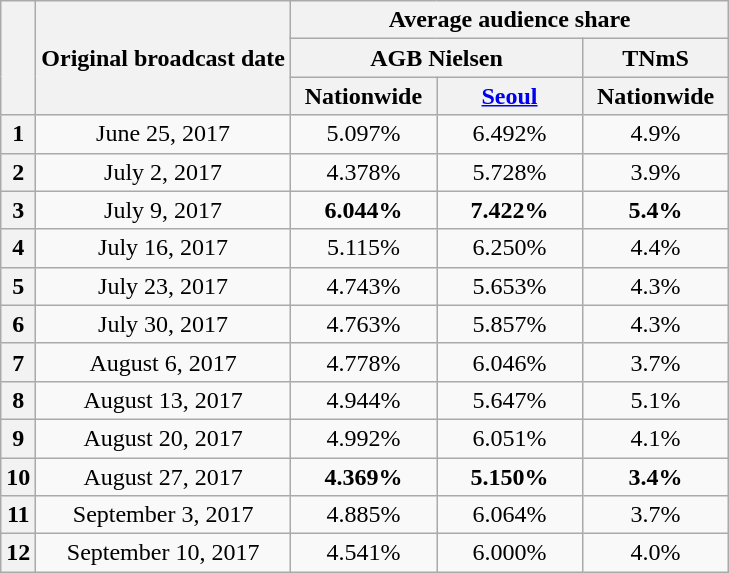<table class="wikitable" style="text-align:center">
<tr>
<th rowspan="3"></th>
<th rowspan="3">Original broadcast date</th>
<th colspan="3">Average audience share</th>
</tr>
<tr>
<th colspan="2">AGB Nielsen</th>
<th colspan="1">TNmS</th>
</tr>
<tr>
<th width=90>Nationwide</th>
<th width=90><a href='#'>Seoul</a></th>
<th width=90>Nationwide</th>
</tr>
<tr>
<th>1</th>
<td>June 25, 2017</td>
<td>5.097%</td>
<td>6.492%</td>
<td>4.9%</td>
</tr>
<tr>
<th>2</th>
<td>July 2, 2017</td>
<td>4.378%</td>
<td>5.728%</td>
<td>3.9%</td>
</tr>
<tr>
<th>3</th>
<td>July 9, 2017</td>
<td><span><strong>6.044%</strong></span></td>
<td><span><strong>7.422%</strong></span></td>
<td><span><strong>5.4%</strong></span></td>
</tr>
<tr>
<th>4</th>
<td>July 16, 2017</td>
<td>5.115%</td>
<td>6.250%</td>
<td>4.4%</td>
</tr>
<tr>
<th>5</th>
<td>July 23, 2017</td>
<td>4.743%</td>
<td>5.653%</td>
<td>4.3%</td>
</tr>
<tr>
<th>6</th>
<td>July 30, 2017</td>
<td>4.763%</td>
<td>5.857%</td>
<td>4.3%</td>
</tr>
<tr>
<th>7</th>
<td>August 6, 2017</td>
<td>4.778%</td>
<td>6.046%</td>
<td>3.7%</td>
</tr>
<tr>
<th>8</th>
<td>August 13, 2017</td>
<td>4.944%</td>
<td>5.647%</td>
<td>5.1%</td>
</tr>
<tr>
<th>9</th>
<td>August 20, 2017</td>
<td>4.992%</td>
<td>6.051%</td>
<td>4.1%</td>
</tr>
<tr>
<th>10</th>
<td>August 27, 2017</td>
<td><span><strong>4.369%</strong></span></td>
<td><span><strong>5.150%</strong></span></td>
<td><span><strong>3.4%</strong></span></td>
</tr>
<tr>
<th>11</th>
<td>September 3, 2017</td>
<td>4.885%</td>
<td>6.064%</td>
<td>3.7%</td>
</tr>
<tr>
<th>12</th>
<td>September 10, 2017</td>
<td>4.541%</td>
<td>6.000%</td>
<td>4.0%</td>
</tr>
</table>
